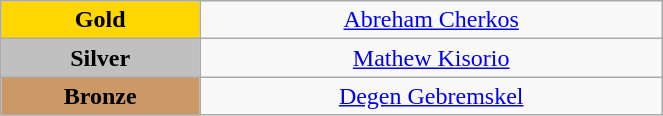<table class="wikitable" style="text-align:center; " width="35%">
<tr>
<td bgcolor="gold"><strong>Gold</strong></td>
<td><a href='#'>Abreham Cherkos</a><br>  <small><em></em></small></td>
</tr>
<tr>
<td bgcolor="silver"><strong>Silver</strong></td>
<td><a href='#'>Mathew Kisorio</a><br>  <small><em></em></small></td>
</tr>
<tr>
<td bgcolor="CC9966"><strong>Bronze</strong></td>
<td><a href='#'>Degen Gebremskel</a><br>  <small><em></em></small></td>
</tr>
</table>
